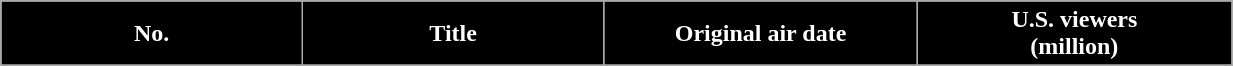<table class="wikitable plainrowheaders" width="65%">
<tr>
<th scope="col" style="background-color: #000000; color: #FFFFFF;" width=7%>No.</th>
<th scope="col" style="background-color: #000000; color: #FFFFFF;" width=7%>Title</th>
<th scope="col" style="background-color: #000000; color: #FFFFFF;" width=7%>Original air date</th>
<th scope="col" style="background-color: #000000; color: #FFFFFF;" width=7%>U.S. viewers<br>(million)</th>
</tr>
<tr>
</tr>
</table>
